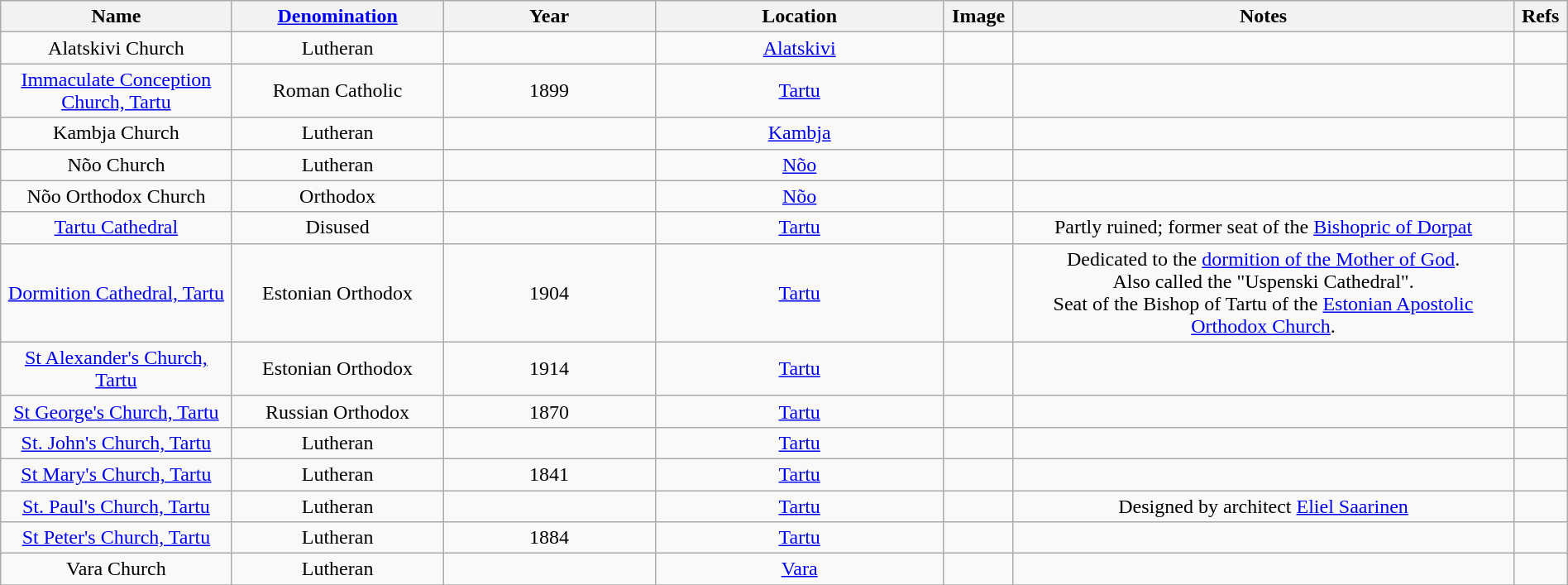<table class="wikitable sortable" style="width:100%; text-align: center">
<tr>
<th width = 12%>Name</th>
<th width = 11%><a href='#'>Denomination</a></th>
<th width = 11%>Year</th>
<th width = 15%>Location</th>
<th width =  2% class="unsortable">Image</th>
<th width = 26% class="unsortable">Notes</th>
<th width =  2% class="unsortable">Refs</th>
</tr>
<tr>
<td>Alatskivi Church</td>
<td>Lutheran</td>
<td></td>
<td><a href='#'>Alatskivi</a><br></td>
<td></td>
<td></td>
<td></td>
</tr>
<tr>
<td><a href='#'>Immaculate Conception Church, Tartu</a></td>
<td>Roman Catholic</td>
<td>1899</td>
<td><a href='#'>Tartu</a><br></td>
<td></td>
<td></td>
<td></td>
</tr>
<tr>
<td>Kambja Church</td>
<td>Lutheran</td>
<td></td>
<td><a href='#'>Kambja</a><br></td>
<td></td>
<td></td>
<td></td>
</tr>
<tr>
<td>Nõo Church</td>
<td>Lutheran</td>
<td></td>
<td><a href='#'>Nõo</a><br></td>
<td></td>
<td></td>
<td></td>
</tr>
<tr>
<td>Nõo Orthodox Church</td>
<td>Orthodox</td>
<td></td>
<td><a href='#'>Nõo</a><br></td>
<td></td>
<td></td>
<td></td>
</tr>
<tr>
<td><a href='#'>Tartu Cathedral</a></td>
<td>Disused</td>
<td></td>
<td><a href='#'>Tartu</a><br></td>
<td></td>
<td>Partly ruined; former seat of the <a href='#'>Bishopric of Dorpat</a></td>
<td></td>
</tr>
<tr>
<td><a href='#'>Dormition Cathedral, Tartu</a></td>
<td>Estonian Orthodox</td>
<td>1904</td>
<td><a href='#'>Tartu</a><br></td>
<td></td>
<td>Dedicated to the <a href='#'>dormition of the Mother of God</a>.<br>Also called the "Uspenski Cathedral".<br>Seat of the Bishop of Tartu of the <a href='#'>Estonian Apostolic Orthodox Church</a>.</td>
<td></td>
</tr>
<tr>
<td><a href='#'>St Alexander's Church, Tartu</a></td>
<td>Estonian Orthodox</td>
<td>1914</td>
<td><a href='#'>Tartu</a><br></td>
<td></td>
<td></td>
<td></td>
</tr>
<tr>
<td><a href='#'>St George's Church, Tartu</a></td>
<td>Russian Orthodox</td>
<td>1870</td>
<td><a href='#'>Tartu</a><br></td>
<td></td>
<td></td>
<td></td>
</tr>
<tr>
<td><a href='#'>St. John's Church, Tartu</a></td>
<td>Lutheran</td>
<td></td>
<td><a href='#'>Tartu</a><br></td>
<td></td>
<td></td>
<td></td>
</tr>
<tr>
<td><a href='#'>St Mary's Church, Tartu</a></td>
<td>Lutheran</td>
<td>1841</td>
<td><a href='#'>Tartu</a><br></td>
<td></td>
<td></td>
<td></td>
</tr>
<tr>
<td><a href='#'>St. Paul's Church, Tartu</a></td>
<td>Lutheran</td>
<td></td>
<td><a href='#'>Tartu</a></td>
<td></td>
<td>Designed by architect <a href='#'>Eliel Saarinen</a></td>
<td></td>
</tr>
<tr>
<td><a href='#'>St Peter's Church, Tartu</a></td>
<td>Lutheran</td>
<td>1884</td>
<td><a href='#'>Tartu</a><br></td>
<td></td>
<td></td>
<td></td>
</tr>
<tr>
<td>Vara Church</td>
<td>Lutheran</td>
<td></td>
<td><a href='#'>Vara</a><br></td>
<td></td>
<td></td>
<td></td>
</tr>
<tr>
</tr>
</table>
